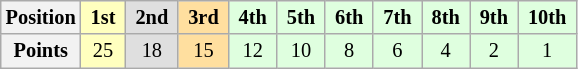<table class="wikitable" style="font-size:85%; text-align:center">
<tr>
<th>Position</th>
<td style="background:#ffffbf"> <strong>1st</strong> </td>
<td style="background:#dfdfdf"> <strong>2nd</strong> </td>
<td style="background:#ffdf9f"> <strong>3rd</strong> </td>
<td style="background:#dfffdf"> <strong>4th</strong> </td>
<td style="background:#dfffdf"> <strong>5th</strong> </td>
<td style="background:#dfffdf"> <strong>6th</strong> </td>
<td style="background:#dfffdf"> <strong>7th</strong> </td>
<td style="background:#dfffdf"> <strong>8th</strong> </td>
<td style="background:#dfffdf"> <strong>9th</strong> </td>
<td style="background:#dfffdf"> <strong>10th</strong> </td>
</tr>
<tr>
<th>Points</th>
<td style="background:#ffffbf">25</td>
<td style="background:#dfdfdf">18</td>
<td style="background:#ffdf9f">15</td>
<td style="background:#dfffdf">12</td>
<td style="background:#dfffdf">10</td>
<td style="background:#dfffdf">8</td>
<td style="background:#dfffdf">6</td>
<td style="background:#dfffdf">4</td>
<td style="background:#dfffdf">2</td>
<td style="background:#dfffdf">1</td>
</tr>
</table>
